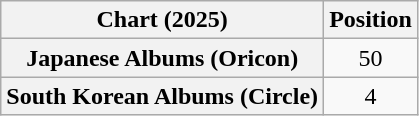<table class="wikitable sortable plainrowheaders" style="text-align:center">
<tr>
<th scope="col">Chart (2025)</th>
<th scope="col">Position</th>
</tr>
<tr>
<th scope="row">Japanese Albums (Oricon)</th>
<td>50</td>
</tr>
<tr>
<th scope="row">South Korean Albums (Circle)</th>
<td>4</td>
</tr>
</table>
